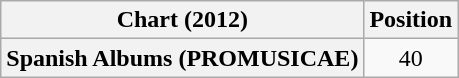<table class="wikitable plainrowheaders" style="text-align:center">
<tr>
<th scope="col">Chart (2012)</th>
<th scope="col">Position</th>
</tr>
<tr>
<th scope="row">Spanish Albums (PROMUSICAE)</th>
<td>40</td>
</tr>
</table>
